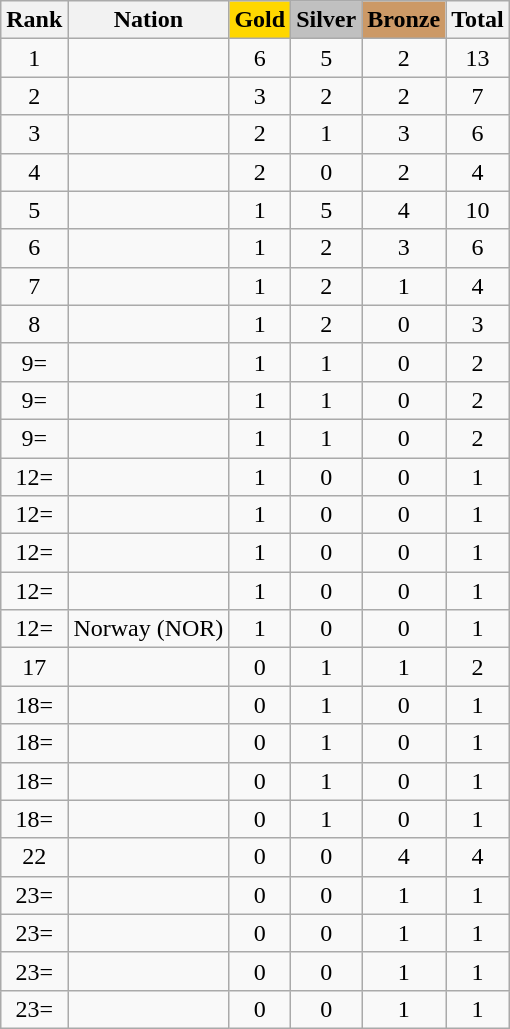<table class="wikitable sortable" style="text-align:center">
<tr>
<th>Rank</th>
<th>Nation</th>
<th style="background-color:gold">Gold</th>
<th style="background-color:silver">Silver</th>
<th style="background-color:#cc9966">Bronze</th>
<th>Total</th>
</tr>
<tr>
<td>1</td>
<td align=left></td>
<td>6</td>
<td>5</td>
<td>2</td>
<td>13</td>
</tr>
<tr>
<td>2</td>
<td align=left></td>
<td>3</td>
<td>2</td>
<td>2</td>
<td>7</td>
</tr>
<tr>
<td>3</td>
<td align=left></td>
<td>2</td>
<td>1</td>
<td>3</td>
<td>6</td>
</tr>
<tr>
<td>4</td>
<td align=left></td>
<td>2</td>
<td>0</td>
<td>2</td>
<td>4</td>
</tr>
<tr>
<td>5</td>
<td align=left></td>
<td>1</td>
<td>5</td>
<td>4</td>
<td>10</td>
</tr>
<tr>
<td>6</td>
<td align=left></td>
<td>1</td>
<td>2</td>
<td>3</td>
<td>6</td>
</tr>
<tr>
<td>7</td>
<td align=left></td>
<td>1</td>
<td>2</td>
<td>1</td>
<td>4</td>
</tr>
<tr>
<td>8</td>
<td align=left></td>
<td>1</td>
<td>2</td>
<td>0</td>
<td>3</td>
</tr>
<tr>
<td>9=</td>
<td align=left></td>
<td>1</td>
<td>1</td>
<td>0</td>
<td>2</td>
</tr>
<tr>
<td>9=</td>
<td align=left></td>
<td>1</td>
<td>1</td>
<td>0</td>
<td>2</td>
</tr>
<tr>
<td>9=</td>
<td align=left></td>
<td>1</td>
<td>1</td>
<td>0</td>
<td>2</td>
</tr>
<tr>
<td>12=</td>
<td align=left></td>
<td>1</td>
<td>0</td>
<td>0</td>
<td>1</td>
</tr>
<tr>
<td>12=</td>
<td align=left></td>
<td>1</td>
<td>0</td>
<td>0</td>
<td>1</td>
</tr>
<tr>
<td>12=</td>
<td align=left></td>
<td>1</td>
<td>0</td>
<td>0</td>
<td>1</td>
</tr>
<tr>
<td>12=</td>
<td align=left></td>
<td>1</td>
<td>0</td>
<td>0</td>
<td>1</td>
</tr>
<tr>
<td>12=</td>
<td>Norway (NOR)</td>
<td>1</td>
<td>0</td>
<td>0</td>
<td>1</td>
</tr>
<tr>
<td>17</td>
<td align="left"></td>
<td>0</td>
<td>1</td>
<td>1</td>
<td>2</td>
</tr>
<tr>
<td>18=</td>
<td align="left"></td>
<td>0</td>
<td>1</td>
<td>0</td>
<td>1</td>
</tr>
<tr>
<td>18=</td>
<td align="left"></td>
<td>0</td>
<td>1</td>
<td>0</td>
<td>1</td>
</tr>
<tr>
<td>18=</td>
<td align="left"></td>
<td>0</td>
<td>1</td>
<td>0</td>
<td>1</td>
</tr>
<tr>
<td>18=</td>
<td align="left"></td>
<td>0</td>
<td>1</td>
<td>0</td>
<td>1</td>
</tr>
<tr>
<td>22</td>
<td align="left"></td>
<td>0</td>
<td>0</td>
<td>4</td>
<td>4</td>
</tr>
<tr>
<td>23=</td>
<td align="left"></td>
<td>0</td>
<td>0</td>
<td>1</td>
<td>1</td>
</tr>
<tr>
<td>23=</td>
<td align="left"></td>
<td>0</td>
<td>0</td>
<td>1</td>
<td>1</td>
</tr>
<tr>
<td>23=</td>
<td align="left"></td>
<td>0</td>
<td>0</td>
<td>1</td>
<td>1</td>
</tr>
<tr>
<td>23=</td>
<td align="left"></td>
<td>0</td>
<td>0</td>
<td>1</td>
<td>1</td>
</tr>
</table>
